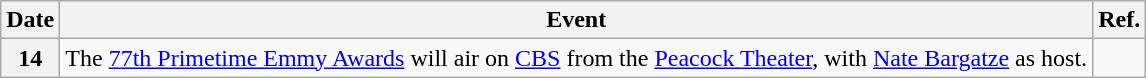<table class="wikitable sortable">
<tr>
<th>Date</th>
<th>Event</th>
<th>Ref.</th>
</tr>
<tr>
<th>14</th>
<td>The <a href='#'>77th Primetime Emmy Awards</a> will air on <a href='#'>CBS</a> from the <a href='#'>Peacock Theater</a>, with <a href='#'>Nate Bargatze</a> as host.</td>
<td></td>
</tr>
</table>
